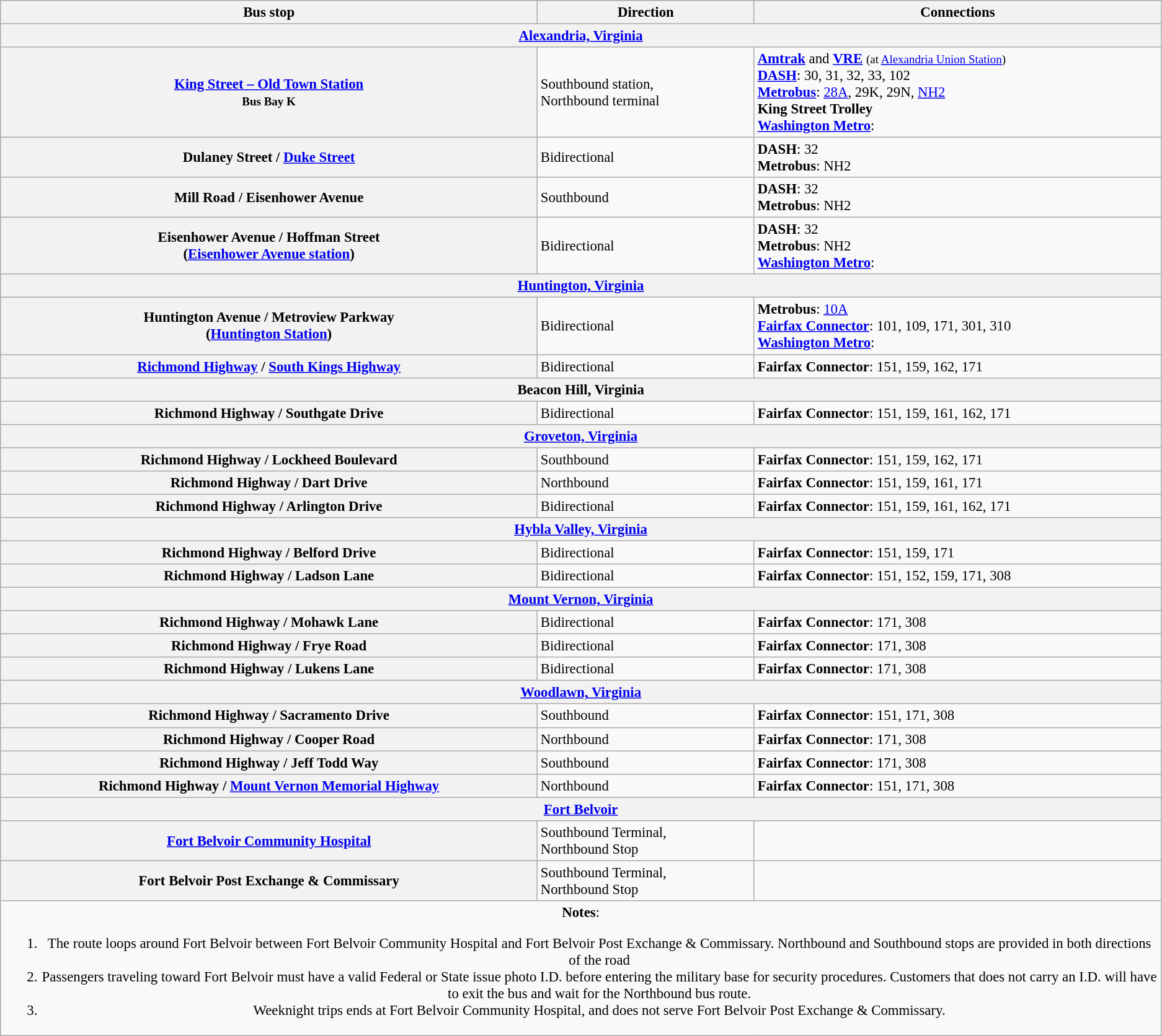<table class="wikitable collapsible collapsed" style="font-size: 95%;">
<tr>
<th>Bus stop</th>
<th>Direction</th>
<th>Connections</th>
</tr>
<tr>
<th colspan="3"><a href='#'>Alexandria, Virginia</a></th>
</tr>
<tr>
<th><a href='#'>King Street – Old Town Station</a><br><small>Bus Bay K</small></th>
<td>Southbound station,<br>Northbound terminal</td>
<td> <strong><a href='#'>Amtrak</a></strong> and <strong><a href='#'>VRE</a></strong> <small>(at <a href='#'>Alexandria Union Station</a>)</small><br> <strong><a href='#'>DASH</a></strong>: 30, 31, 32, 33, 102<br> <strong><a href='#'>Metrobus</a></strong>: <a href='#'>28A</a>, 29K, 29N, <a href='#'>NH2</a><br> <strong>King Street Trolley</strong><br> <strong><a href='#'>Washington Metro</a></strong>:  </td>
</tr>
<tr>
<th>Dulaney Street / <a href='#'>Duke Street</a></th>
<td>Bidirectional</td>
<td> <strong>DASH</strong>: 32<br> <strong>Metrobus</strong>: NH2</td>
</tr>
<tr>
<th>Mill Road / Eisenhower Avenue</th>
<td>Southbound</td>
<td> <strong>DASH</strong>: 32<br> <strong>Metrobus</strong>: NH2</td>
</tr>
<tr>
<th>Eisenhower Avenue / Hoffman Street<br>(<a href='#'>Eisenhower Avenue station</a>)</th>
<td>Bidirectional</td>
<td> <strong>DASH</strong>: 32<br> <strong>Metrobus</strong>: NH2<br> <strong><a href='#'>Washington Metro</a></strong>: </td>
</tr>
<tr>
<th colspan="3"><a href='#'>Huntington, Virginia</a></th>
</tr>
<tr>
<th>Huntington Avenue / Metroview Parkway<br>(<a href='#'>Huntington Station</a>)</th>
<td>Bidirectional</td>
<td> <strong>Metrobus</strong>: <a href='#'>10A</a><br>  <strong><a href='#'>Fairfax Connector</a></strong>: 101, 109, 171, 301, 310<br> <strong><a href='#'>Washington Metro</a></strong>: </td>
</tr>
<tr>
<th><a href='#'>Richmond Highway</a> / <a href='#'>South Kings Highway</a></th>
<td>Bidirectional</td>
<td> <strong>Fairfax Connector</strong>: 151, 159, 162, 171</td>
</tr>
<tr>
<th colspan="3">Beacon Hill, Virginia</th>
</tr>
<tr>
<th>Richmond Highway / Southgate Drive</th>
<td>Bidirectional</td>
<td> <strong>Fairfax Connector</strong>: 151, 159, 161, 162, 171</td>
</tr>
<tr>
<th colspan="3"><a href='#'>Groveton, Virginia</a></th>
</tr>
<tr>
<th>Richmond Highway / Lockheed Boulevard</th>
<td>Southbound</td>
<td> <strong>Fairfax Connector</strong>: 151, 159, 162, 171</td>
</tr>
<tr>
<th>Richmond Highway / Dart Drive</th>
<td>Northbound</td>
<td> <strong>Fairfax Connector</strong>: 151, 159, 161, 171</td>
</tr>
<tr>
<th>Richmond Highway / Arlington Drive</th>
<td>Bidirectional</td>
<td> <strong>Fairfax Connector</strong>: 151, 159, 161, 162, 171</td>
</tr>
<tr>
<th colspan="3"><a href='#'>Hybla Valley, Virginia</a></th>
</tr>
<tr>
<th>Richmond Highway / Belford Drive</th>
<td>Bidirectional</td>
<td> <strong>Fairfax Connector</strong>: 151, 159, 171</td>
</tr>
<tr>
<th>Richmond Highway / Ladson Lane</th>
<td>Bidirectional</td>
<td> <strong>Fairfax Connector</strong>: 151, 152, 159, 171, 308</td>
</tr>
<tr>
<th colspan="3"><a href='#'>Mount Vernon, Virginia</a></th>
</tr>
<tr>
<th>Richmond Highway / Mohawk Lane</th>
<td>Bidirectional</td>
<td> <strong>Fairfax Connector</strong>: 171, 308</td>
</tr>
<tr>
<th>Richmond Highway / Frye Road</th>
<td>Bidirectional</td>
<td> <strong>Fairfax Connector</strong>: 171, 308</td>
</tr>
<tr>
<th>Richmond Highway / Lukens Lane</th>
<td>Bidirectional</td>
<td> <strong>Fairfax Connector</strong>: 171, 308</td>
</tr>
<tr>
<th colspan="3"><a href='#'>Woodlawn, Virginia</a></th>
</tr>
<tr>
<th>Richmond Highway / Sacramento Drive</th>
<td>Southbound</td>
<td> <strong>Fairfax Connector</strong>: 151, 171, 308</td>
</tr>
<tr>
<th>Richmond Highway / Cooper Road</th>
<td>Northbound</td>
<td> <strong>Fairfax Connector</strong>: 171, 308</td>
</tr>
<tr>
<th>Richmond Highway / Jeff Todd Way</th>
<td>Southbound</td>
<td> <strong>Fairfax Connector</strong>: 171, 308</td>
</tr>
<tr>
<th>Richmond Highway / <a href='#'>Mount Vernon Memorial Highway</a></th>
<td>Northbound</td>
<td> <strong>Fairfax Connector</strong>: 151, 171, 308</td>
</tr>
<tr>
<th colspan="3"><a href='#'>Fort Belvoir</a></th>
</tr>
<tr>
<th><a href='#'>Fort Belvoir Community Hospital</a></th>
<td>Southbound Terminal,<br> Northbound Stop</td>
<td></td>
</tr>
<tr>
<th>Fort Belvoir Post Exchange & Commissary</th>
<td>Southbound Terminal,<br> Northbound Stop</td>
<td></td>
</tr>
<tr>
<td colspan="3" style="text-align:center;"><strong>Notes</strong>:<br><ol><li>The route loops around Fort Belvoir between Fort Belvoir Community Hospital and Fort Belvoir Post Exchange & Commissary. Northbound and Southbound stops are provided in both directions of the road</li><li>Passengers traveling toward Fort Belvoir must have a valid Federal or State issue photo I.D. before entering the military base for security procedures. Customers that does not carry an I.D. will have to exit the bus and wait for the Northbound bus route.</li><li>Weeknight trips ends at Fort Belvoir Community Hospital, and does not serve Fort Belvoir Post Exchange & Commissary.</li></ol></td>
</tr>
</table>
